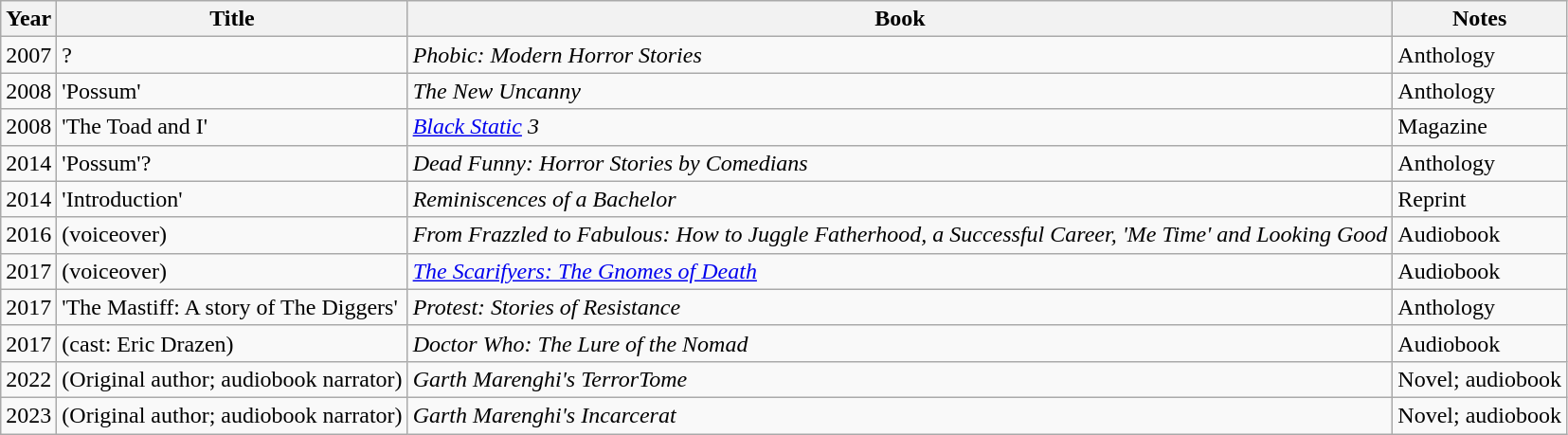<table class="wikitable sortable">
<tr>
<th>Year</th>
<th>Title</th>
<th>Book</th>
<th>Notes</th>
</tr>
<tr>
<td>2007</td>
<td>?</td>
<td><em>Phobic: Modern Horror Stories</em></td>
<td>Anthology</td>
</tr>
<tr>
<td>2008</td>
<td>'Possum'</td>
<td><em>The New Uncanny</em></td>
<td>Anthology</td>
</tr>
<tr>
<td>2008</td>
<td>'The Toad and I'</td>
<td><em><a href='#'>Black Static</a> 3</em></td>
<td>Magazine</td>
</tr>
<tr>
<td>2014</td>
<td>'Possum'?</td>
<td><em>Dead Funny: Horror Stories by Comedians</em></td>
<td>Anthology</td>
</tr>
<tr>
<td>2014</td>
<td>'Introduction'</td>
<td><em>Reminiscences of a Bachelor</em></td>
<td>Reprint</td>
</tr>
<tr>
<td>2016</td>
<td>(voiceover)</td>
<td><em>From Frazzled to Fabulous: How to Juggle Fatherhood, a Successful Career, 'Me Time' and Looking Good</em></td>
<td>Audiobook</td>
</tr>
<tr>
<td>2017</td>
<td>(voiceover)</td>
<td><em><a href='#'>The Scarifyers: The Gnomes of Death</a></em></td>
<td>Audiobook</td>
</tr>
<tr>
<td>2017</td>
<td>'The Mastiff: A story of The Diggers'</td>
<td><em>Protest: Stories of Resistance</em></td>
<td>Anthology</td>
</tr>
<tr>
<td>2017</td>
<td>(cast: Eric Drazen)</td>
<td><em>Doctor Who: The Lure of the Nomad</em></td>
<td>Audiobook</td>
</tr>
<tr>
<td>2022</td>
<td>(Original author; audiobook narrator)</td>
<td><em>Garth Marenghi's TerrorTome</em></td>
<td>Novel; audiobook</td>
</tr>
<tr>
<td>2023</td>
<td>(Original author; audiobook narrator)</td>
<td><em>Garth Marenghi's Incarcerat</em></td>
<td>Novel; audiobook</td>
</tr>
</table>
